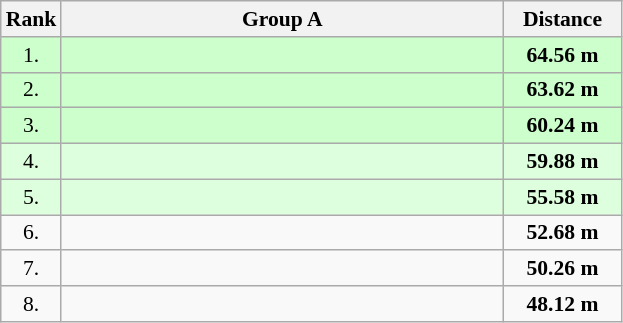<table class="wikitable" style="border-collapse: collapse; font-size: 90%;">
<tr>
<th>Rank</th>
<th style="width: 20em">Group A</th>
<th style="width: 5em">Distance</th>
</tr>
<tr style="background:#ccffcc;">
<td align="center">1.</td>
<td></td>
<td align="center"><strong>64.56 m</strong></td>
</tr>
<tr style="background:#ccffcc;">
<td align="center">2.</td>
<td></td>
<td align="center"><strong>63.62 m</strong></td>
</tr>
<tr style="background:#ccffcc;">
<td align="center">3.</td>
<td></td>
<td align="center"><strong>60.24 m</strong></td>
</tr>
<tr style="background:#ddffdd;">
<td align="center">4.</td>
<td></td>
<td align="center"><strong>59.88 m</strong></td>
</tr>
<tr style="background:#ddffdd;">
<td align="center">5.</td>
<td></td>
<td align="center"><strong>55.58 m</strong></td>
</tr>
<tr>
<td align="center">6.</td>
<td></td>
<td align="center"><strong>52.68 m</strong></td>
</tr>
<tr>
<td align="center">7.</td>
<td></td>
<td align="center"><strong>50.26 m</strong></td>
</tr>
<tr>
<td align="center">8.</td>
<td></td>
<td align="center"><strong>48.12 m</strong></td>
</tr>
</table>
